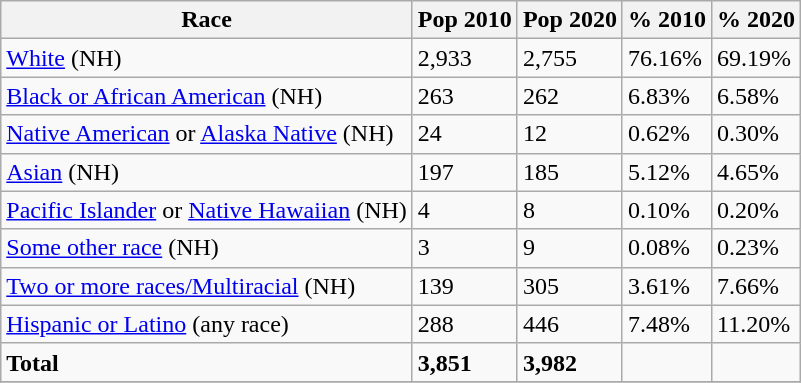<table class="wikitable">
<tr>
<th>Race</th>
<th>Pop 2010</th>
<th>Pop 2020</th>
<th>% 2010</th>
<th>% 2020</th>
</tr>
<tr>
<td><a href='#'>White</a> (NH)</td>
<td>2,933</td>
<td>2,755</td>
<td>76.16%</td>
<td>69.19%</td>
</tr>
<tr>
<td><a href='#'>Black or African American</a> (NH)</td>
<td>263</td>
<td>262</td>
<td>6.83%</td>
<td>6.58%</td>
</tr>
<tr>
<td><a href='#'>Native American</a> or <a href='#'>Alaska Native</a> (NH)</td>
<td>24</td>
<td>12</td>
<td>0.62%</td>
<td>0.30%</td>
</tr>
<tr>
<td><a href='#'>Asian</a> (NH)</td>
<td>197</td>
<td>185</td>
<td>5.12%</td>
<td>4.65%</td>
</tr>
<tr>
<td><a href='#'>Pacific Islander</a> or <a href='#'>Native Hawaiian</a> (NH)</td>
<td>4</td>
<td>8</td>
<td>0.10%</td>
<td>0.20%</td>
</tr>
<tr>
<td><a href='#'>Some other race</a> (NH)</td>
<td>3</td>
<td>9</td>
<td>0.08%</td>
<td>0.23%</td>
</tr>
<tr>
<td><a href='#'>Two or more races/Multiracial</a> (NH)</td>
<td>139</td>
<td>305</td>
<td>3.61%</td>
<td>7.66%</td>
</tr>
<tr>
<td><a href='#'>Hispanic or Latino</a> (any race)</td>
<td>288</td>
<td>446</td>
<td>7.48%</td>
<td>11.20%</td>
</tr>
<tr>
<td><strong>Total</strong></td>
<td><strong>3,851</strong></td>
<td><strong>3,982</strong></td>
<td></td>
<td></td>
</tr>
<tr>
</tr>
</table>
